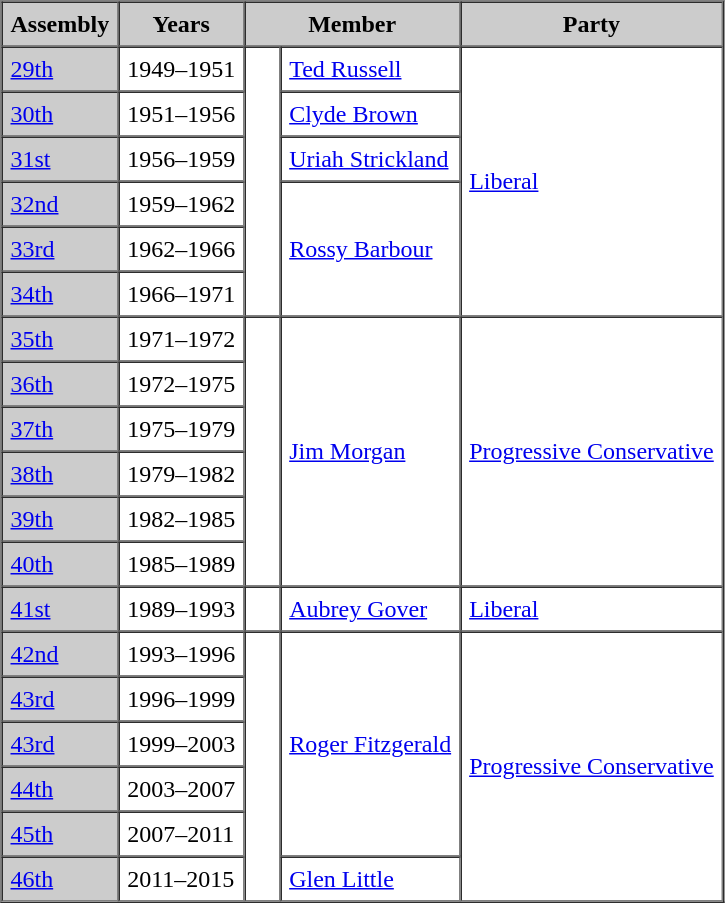<table border=1 cellpadding=5 cellspacing=0>
<tr bgcolor="CCCCCC">
<th>Assembly</th>
<th>Years</th>
<th colspan="2">Member</th>
<th>Party</th>
</tr>
<tr>
<td bgcolor="CCCCCC"><a href='#'>29th</a></td>
<td>1949–1951</td>
<td rowspan=6 >   </td>
<td rowspan=1><a href='#'>Ted Russell</a></td>
<td rowspan=6><a href='#'>Liberal</a></td>
</tr>
<tr>
<td bgcolor="CCCCCC"><a href='#'>30th</a></td>
<td>1951–1956</td>
<td rowspan=1><a href='#'>Clyde Brown</a></td>
</tr>
<tr>
<td bgcolor="CCCCCC"><a href='#'>31st</a></td>
<td>1956–1959</td>
<td rowspan=1><a href='#'>Uriah Strickland</a></td>
</tr>
<tr>
<td bgcolor="CCCCCC"><a href='#'>32nd</a></td>
<td>1959–1962</td>
<td rowspan=3><a href='#'>Rossy Barbour</a></td>
</tr>
<tr>
<td bgcolor="CCCCCC"><a href='#'>33rd</a></td>
<td>1962–1966</td>
</tr>
<tr>
<td bgcolor="CCCCCC"><a href='#'>34th</a></td>
<td>1966–1971</td>
</tr>
<tr>
<td bgcolor="CCCCCC"><a href='#'>35th</a></td>
<td>1971–1972</td>
<td rowspan=6 >   </td>
<td rowspan=6><a href='#'>Jim Morgan</a></td>
<td rowspan=6><a href='#'>Progressive Conservative</a></td>
</tr>
<tr>
<td bgcolor="CCCCCC"><a href='#'>36th</a></td>
<td>1972–1975</td>
</tr>
<tr>
<td bgcolor="CCCCCC"><a href='#'>37th</a></td>
<td>1975–1979</td>
</tr>
<tr>
<td bgcolor="CCCCCC"><a href='#'>38th</a></td>
<td>1979–1982</td>
</tr>
<tr>
<td bgcolor="CCCCCC"><a href='#'>39th</a></td>
<td>1982–1985</td>
</tr>
<tr>
<td bgcolor="CCCCCC"><a href='#'>40th</a></td>
<td>1985–1989</td>
</tr>
<tr>
<td bgcolor="CCCCCC"><a href='#'>41st</a></td>
<td>1989–1993</td>
<td rowspan=1 >   </td>
<td rowspan=1><a href='#'>Aubrey Gover</a></td>
<td rowspan=1><a href='#'>Liberal</a></td>
</tr>
<tr>
<td bgcolor="CCCCCC"><a href='#'>42nd</a></td>
<td>1993–1996</td>
<td rowspan=6 >   </td>
<td rowspan=5><a href='#'>Roger Fitzgerald</a></td>
<td rowspan=6><a href='#'>Progressive Conservative</a></td>
</tr>
<tr>
<td bgcolor="CCCCCC"><a href='#'>43rd</a></td>
<td>1996–1999</td>
</tr>
<tr>
<td bgcolor="CCCCCC"><a href='#'>43rd</a></td>
<td>1999–2003</td>
</tr>
<tr>
<td bgcolor="CCCCCC"><a href='#'>44th</a></td>
<td>2003–2007</td>
</tr>
<tr>
<td bgcolor="CCCCCC"><a href='#'>45th</a></td>
<td>2007–2011</td>
</tr>
<tr>
<td bgcolor="CCCCCC"><a href='#'>46th</a></td>
<td>2011–2015</td>
<td rowspan=1><a href='#'>Glen Little</a></td>
</tr>
<tr>
</tr>
</table>
